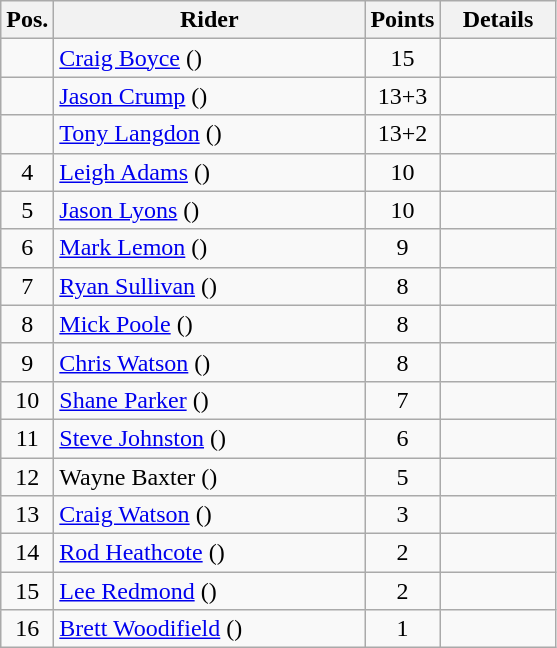<table class=wikitable>
<tr>
<th width=25px>Pos.</th>
<th width=200px>Rider</th>
<th width=40px>Points</th>
<th width=70px>Details</th>
</tr>
<tr align=center >
<td></td>
<td align=left><a href='#'>Craig Boyce</a> ()</td>
<td>15</td>
<td></td>
</tr>
<tr align=center >
<td></td>
<td align=left><a href='#'>Jason Crump</a> ()</td>
<td>13+3</td>
<td></td>
</tr>
<tr align=center >
<td></td>
<td align=left><a href='#'>Tony Langdon</a> ()</td>
<td>13+2</td>
<td></td>
</tr>
<tr align=center>
<td>4</td>
<td align=left><a href='#'>Leigh Adams</a> ()</td>
<td>10</td>
<td></td>
</tr>
<tr align=center>
<td>5</td>
<td align=left><a href='#'>Jason Lyons</a> ()</td>
<td>10</td>
<td></td>
</tr>
<tr align=center>
<td>6</td>
<td align=left><a href='#'>Mark Lemon</a> ()</td>
<td>9</td>
<td></td>
</tr>
<tr align=center>
<td>7</td>
<td align=left><a href='#'>Ryan Sullivan</a> ()</td>
<td>8</td>
<td></td>
</tr>
<tr align=center>
<td>8</td>
<td align=left><a href='#'>Mick Poole</a> ()</td>
<td>8</td>
<td></td>
</tr>
<tr align=center>
<td>9</td>
<td align=left><a href='#'>Chris Watson</a> ()</td>
<td>8</td>
<td></td>
</tr>
<tr align=center>
<td>10</td>
<td align=left><a href='#'>Shane Parker</a> ()</td>
<td>7</td>
<td></td>
</tr>
<tr align=center>
<td>11</td>
<td align=left><a href='#'>Steve Johnston</a> ()</td>
<td>6</td>
<td></td>
</tr>
<tr align=center>
<td>12</td>
<td align=left>Wayne Baxter ()</td>
<td>5</td>
<td></td>
</tr>
<tr align=center>
<td>13</td>
<td align=left><a href='#'>Craig Watson</a> ()</td>
<td>3</td>
<td></td>
</tr>
<tr align=center>
<td>14</td>
<td align=left><a href='#'>Rod Heathcote</a> ()</td>
<td>2</td>
<td></td>
</tr>
<tr align=center>
<td>15</td>
<td align=left><a href='#'>Lee Redmond</a> ()</td>
<td>2</td>
<td></td>
</tr>
<tr align=center>
<td>16</td>
<td align=left><a href='#'>Brett Woodifield</a> ()</td>
<td>1</td>
<td></td>
</tr>
</table>
